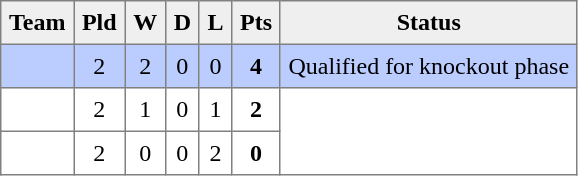<table style=border-collapse:collapse border=1 cellspacing=0 cellpadding=5>
<tr align=center bgcolor=#efefef>
<th>Team</th>
<th>Pld</th>
<th>W</th>
<th>D</th>
<th>L</th>
<th>Pts</th>
<th>Status</th>
</tr>
<tr align=center style="background:#bbccff;">
<td style="text-align:left;"> </td>
<td>2</td>
<td>2</td>
<td>0</td>
<td>0</td>
<td><strong>4</strong></td>
<td rowspan=1>Qualified for knockout phase</td>
</tr>
<tr align=center style="background:#FFFFFF;">
<td style="text-align:left;"> </td>
<td>2</td>
<td>1</td>
<td>0</td>
<td>1</td>
<td><strong>2</strong></td>
<td rowspan=2></td>
</tr>
<tr align=center style="background:#FFFFFF;">
<td style="text-align:left;"> </td>
<td>2</td>
<td>0</td>
<td>0</td>
<td>2</td>
<td><strong>0</strong></td>
</tr>
</table>
